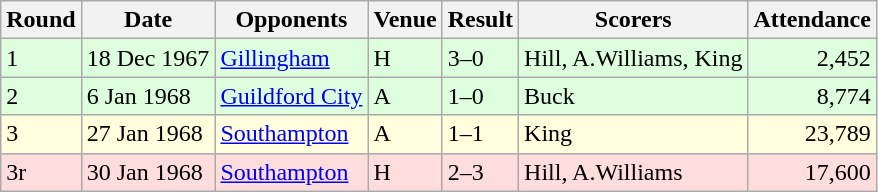<table class="wikitable">
<tr>
<th>Round</th>
<th>Date</th>
<th>Opponents</th>
<th>Venue</th>
<th>Result</th>
<th>Scorers</th>
<th>Attendance</th>
</tr>
<tr bgcolor="#ddffdd">
<td>1</td>
<td>18 Dec 1967</td>
<td><a href='#'>Gillingham</a></td>
<td>H</td>
<td>3–0</td>
<td>Hill, A.Williams, King</td>
<td align="right">2,452</td>
</tr>
<tr bgcolor="#ddffdd">
<td>2</td>
<td>6 Jan 1968</td>
<td><a href='#'>Guildford City</a></td>
<td>A</td>
<td>1–0</td>
<td>Buck</td>
<td align="right">8,774</td>
</tr>
<tr bgcolor="#ffffdd">
<td>3</td>
<td>27 Jan 1968</td>
<td><a href='#'>Southampton</a></td>
<td>A</td>
<td>1–1</td>
<td>King</td>
<td align="right">23,789</td>
</tr>
<tr bgcolor="#ffdddd">
<td>3r</td>
<td>30 Jan 1968</td>
<td><a href='#'>Southampton</a></td>
<td>H</td>
<td>2–3</td>
<td>Hill, A.Williams</td>
<td align="right">17,600</td>
</tr>
</table>
